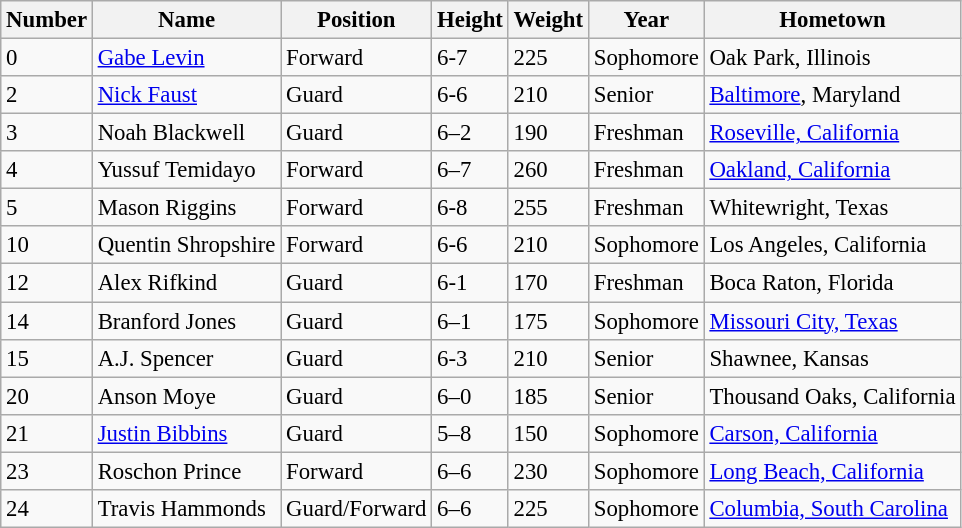<table class="wikitable sortable" style="font-size: 95%;">
<tr>
<th>Number</th>
<th>Name</th>
<th>Position</th>
<th>Height</th>
<th>Weight</th>
<th>Year</th>
<th>Hometown</th>
</tr>
<tr>
<td>0</td>
<td><a href='#'>Gabe Levin</a></td>
<td>Forward</td>
<td>6-7</td>
<td>225</td>
<td>Sophomore</td>
<td>Oak Park, Illinois</td>
</tr>
<tr>
<td>2</td>
<td><a href='#'>Nick Faust</a></td>
<td>Guard</td>
<td>6-6</td>
<td>210</td>
<td>Senior</td>
<td><a href='#'>Baltimore</a>, Maryland</td>
</tr>
<tr>
<td>3</td>
<td>Noah Blackwell</td>
<td>Guard</td>
<td>6–2</td>
<td>190</td>
<td>Freshman</td>
<td><a href='#'>Roseville, California</a></td>
</tr>
<tr>
<td>4</td>
<td>Yussuf Temidayo</td>
<td>Forward</td>
<td>6–7</td>
<td>260</td>
<td>Freshman</td>
<td><a href='#'>Oakland, California</a></td>
</tr>
<tr>
<td>5</td>
<td>Mason Riggins</td>
<td>Forward</td>
<td>6-8</td>
<td>255</td>
<td>Freshman</td>
<td>Whitewright, Texas</td>
</tr>
<tr>
<td>10</td>
<td>Quentin Shropshire</td>
<td>Forward</td>
<td>6-6</td>
<td>210</td>
<td>Sophomore</td>
<td>Los Angeles, California</td>
</tr>
<tr>
<td>12</td>
<td>Alex Rifkind</td>
<td>Guard</td>
<td>6-1</td>
<td>170</td>
<td>Freshman</td>
<td>Boca Raton, Florida</td>
</tr>
<tr>
<td>14</td>
<td>Branford Jones</td>
<td>Guard</td>
<td>6–1</td>
<td>175</td>
<td>Sophomore</td>
<td><a href='#'>Missouri City, Texas</a></td>
</tr>
<tr>
<td>15</td>
<td>A.J. Spencer</td>
<td>Guard</td>
<td>6-3</td>
<td>210</td>
<td>Senior</td>
<td>Shawnee, Kansas</td>
</tr>
<tr>
<td>20</td>
<td>Anson Moye</td>
<td>Guard</td>
<td>6–0</td>
<td>185</td>
<td>Senior</td>
<td>Thousand Oaks, California</td>
</tr>
<tr>
<td>21</td>
<td><a href='#'>Justin Bibbins</a></td>
<td>Guard</td>
<td>5–8</td>
<td>150</td>
<td>Sophomore</td>
<td><a href='#'>Carson, California</a></td>
</tr>
<tr>
<td>23</td>
<td>Roschon Prince</td>
<td>Forward</td>
<td>6–6</td>
<td>230</td>
<td>Sophomore</td>
<td><a href='#'>Long Beach, California</a></td>
</tr>
<tr>
<td>24</td>
<td>Travis Hammonds</td>
<td>Guard/Forward</td>
<td>6–6</td>
<td>225</td>
<td>Sophomore</td>
<td><a href='#'>Columbia, South Carolina</a></td>
</tr>
</table>
